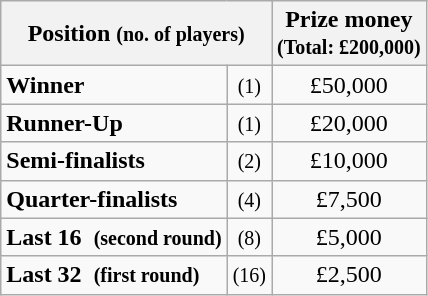<table class="wikitable">
<tr>
<th colspan=2>Position <small>(no. of players)</small></th>
<th>Prize money<br><small>(Total: £200,000)</small></th>
</tr>
<tr>
<td><strong>Winner</strong></td>
<td align=center><small>(1)</small></td>
<td align=center>£50,000</td>
</tr>
<tr>
<td><strong>Runner-Up</strong></td>
<td align=center><small>(1)</small></td>
<td align=center>£20,000</td>
</tr>
<tr>
<td><strong>Semi-finalists</strong></td>
<td align=center><small>(2)</small></td>
<td align=center>£10,000</td>
</tr>
<tr>
<td><strong>Quarter-finalists</strong></td>
<td align=center><small>(4)</small></td>
<td align=center>£7,500</td>
</tr>
<tr>
<td><strong>Last 16  <small>(second round)</small></strong></td>
<td align=center><small>(8)</small></td>
<td align=center>£5,000</td>
</tr>
<tr>
<td><strong>Last 32  <small>(first round)</small></strong></td>
<td align=center><small>(16)</small></td>
<td align=center>£2,500</td>
</tr>
</table>
